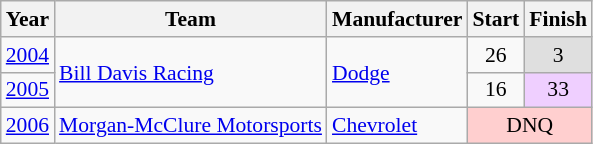<table class="wikitable" style="font-size: 90%;">
<tr>
<th>Year</th>
<th>Team</th>
<th>Manufacturer</th>
<th>Start</th>
<th>Finish</th>
</tr>
<tr>
<td><a href='#'>2004</a></td>
<td rowspan=2><a href='#'>Bill Davis Racing</a></td>
<td rowspan=2><a href='#'>Dodge</a></td>
<td align=center>26</td>
<td align=center style="background:#DFDFDF;">3</td>
</tr>
<tr>
<td><a href='#'>2005</a></td>
<td align=center>16</td>
<td align=center style="background:#EFCFFF;">33</td>
</tr>
<tr>
<td><a href='#'>2006</a></td>
<td><a href='#'>Morgan-McClure Motorsports</a></td>
<td><a href='#'>Chevrolet</a></td>
<td align=center colspan=2 style="background:#FFCFCF;">DNQ</td>
</tr>
</table>
